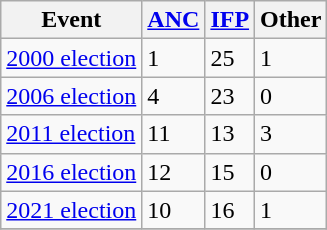<table class="wikitable">
<tr>
<th>Event</th>
<th><a href='#'>ANC</a></th>
<th><a href='#'>IFP</a></th>
<th>Other</th>
</tr>
<tr>
<td><a href='#'>2000 election</a></td>
<td>1</td>
<td>25</td>
<td>1</td>
</tr>
<tr>
<td><a href='#'>2006 election</a></td>
<td>4</td>
<td>23</td>
<td>0</td>
</tr>
<tr>
<td><a href='#'>2011 election</a></td>
<td>11</td>
<td>13</td>
<td>3</td>
</tr>
<tr>
<td><a href='#'>2016 election</a></td>
<td>12</td>
<td>15</td>
<td>0</td>
</tr>
<tr>
<td><a href='#'>2021 election</a></td>
<td>10</td>
<td>16</td>
<td>1</td>
</tr>
<tr>
</tr>
</table>
